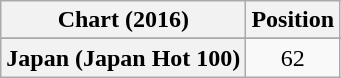<table class="wikitable plainrowheaders" style="text-align:center;">
<tr>
<th>Chart (2016)</th>
<th>Position</th>
</tr>
<tr>
</tr>
<tr>
<th scope="row">Japan (Japan Hot 100)</th>
<td>62</td>
</tr>
</table>
